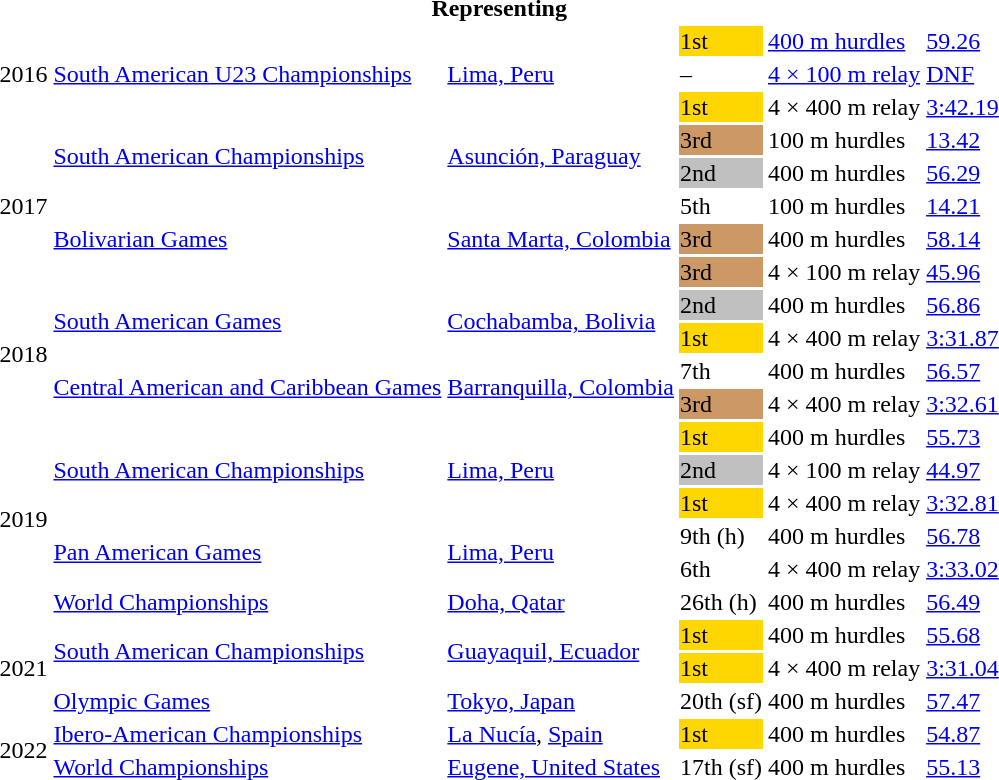<table>
<tr>
<th colspan="6">Representing </th>
</tr>
<tr>
<td rowspan=3>2016</td>
<td rowspan=3><a href='#'>South American U23 Championships</a></td>
<td rowspan=3><a href='#'>Lima, Peru</a></td>
<td bgcolor=gold>1st</td>
<td><a href='#'>400 m hurdles</a></td>
<td><a href='#'>59.26</a></td>
</tr>
<tr>
<td>–</td>
<td><a href='#'>4 × 100 m relay</a></td>
<td><a href='#'>DNF</a></td>
</tr>
<tr>
<td bgcolor=gold>1st</td>
<td>4 × 400 m relay</td>
<td><a href='#'>3:42.19</a></td>
</tr>
<tr>
<td rowspan=5>2017</td>
<td rowspan=2><a href='#'>South American Championships</a></td>
<td rowspan=2><a href='#'>Asunción, Paraguay</a></td>
<td bgcolor=cc9966>3rd</td>
<td>100 m hurdles</td>
<td><a href='#'>13.42</a></td>
</tr>
<tr>
<td bgcolor=silver>2nd</td>
<td>400 m hurdles</td>
<td><a href='#'>56.29</a></td>
</tr>
<tr>
<td rowspan=3><a href='#'>Bolivarian Games</a></td>
<td rowspan=3><a href='#'>Santa Marta, Colombia</a></td>
<td>5th</td>
<td>100 m hurdles</td>
<td><a href='#'>14.21</a></td>
</tr>
<tr>
<td bgcolor=cc9966>3rd</td>
<td>400 m hurdles</td>
<td><a href='#'>58.14</a></td>
</tr>
<tr>
<td bgcolor=cc9966>3rd</td>
<td>4 × 100 m relay</td>
<td><a href='#'>45.96</a></td>
</tr>
<tr>
<td rowspan=4>2018</td>
<td rowspan=2><a href='#'>South American Games</a></td>
<td rowspan=2><a href='#'>Cochabamba, Bolivia</a></td>
<td bgcolor=silver>2nd</td>
<td>400 m hurdles</td>
<td><a href='#'>56.86</a></td>
</tr>
<tr>
<td bgcolor=gold>1st</td>
<td>4 × 400 m relay</td>
<td><a href='#'>3:31.87</a></td>
</tr>
<tr>
<td rowspan=2><a href='#'>Central American and Caribbean Games</a></td>
<td rowspan=2><a href='#'>Barranquilla, Colombia</a></td>
<td>7th</td>
<td>400 m hurdles</td>
<td><a href='#'>56.57</a></td>
</tr>
<tr>
<td bgcolor=cc9966>3rd</td>
<td>4 × 400 m relay</td>
<td><a href='#'>3:32.61</a></td>
</tr>
<tr>
<td rowspan=6>2019</td>
<td rowspan=3><a href='#'>South American Championships</a></td>
<td rowspan=3><a href='#'>Lima, Peru</a></td>
<td bgcolor=gold>1st</td>
<td>400 m hurdles</td>
<td><a href='#'>55.73</a></td>
</tr>
<tr>
<td bgcolor=silver>2nd</td>
<td>4 × 100 m relay</td>
<td><a href='#'>44.97</a></td>
</tr>
<tr>
<td bgcolor=gold>1st</td>
<td>4 × 400 m relay</td>
<td><a href='#'>3:32.81</a></td>
</tr>
<tr>
<td rowspan=2><a href='#'>Pan American Games</a></td>
<td rowspan=2><a href='#'>Lima, Peru</a></td>
<td>9th (h)</td>
<td>400 m hurdles</td>
<td><a href='#'>56.78</a></td>
</tr>
<tr>
<td>6th</td>
<td>4 × 400 m relay</td>
<td><a href='#'>3:33.02</a></td>
</tr>
<tr>
<td><a href='#'>World Championships</a></td>
<td><a href='#'>Doha, Qatar</a></td>
<td>26th (h)</td>
<td>400 m hurdles</td>
<td><a href='#'>56.49</a></td>
</tr>
<tr>
<td rowspan=3>2021</td>
<td rowspan=2><a href='#'>South American Championships</a></td>
<td rowspan=2><a href='#'>Guayaquil, Ecuador</a></td>
<td bgcolor=gold>1st</td>
<td>400 m hurdles</td>
<td><a href='#'>55.68</a></td>
</tr>
<tr>
<td bgcolor=gold>1st</td>
<td>4 × 400 m relay</td>
<td><a href='#'>3:31.04</a></td>
</tr>
<tr>
<td><a href='#'>Olympic Games</a></td>
<td><a href='#'>Tokyo, Japan</a></td>
<td>20th (sf)</td>
<td>400 m hurdles</td>
<td><a href='#'>57.47</a></td>
</tr>
<tr>
<td rowspan=2>2022</td>
<td><a href='#'>Ibero-American Championships</a></td>
<td><a href='#'>La Nucía</a>, <a href='#'>Spain</a></td>
<td bgcolor=gold>1st</td>
<td>400 m hurdles</td>
<td><a href='#'>54.87</a></td>
</tr>
<tr>
<td><a href='#'>World Championships</a></td>
<td><a href='#'>Eugene, United States</a></td>
<td>17th (sf)</td>
<td>400 m hurdles</td>
<td><a href='#'>55.13</a></td>
</tr>
</table>
